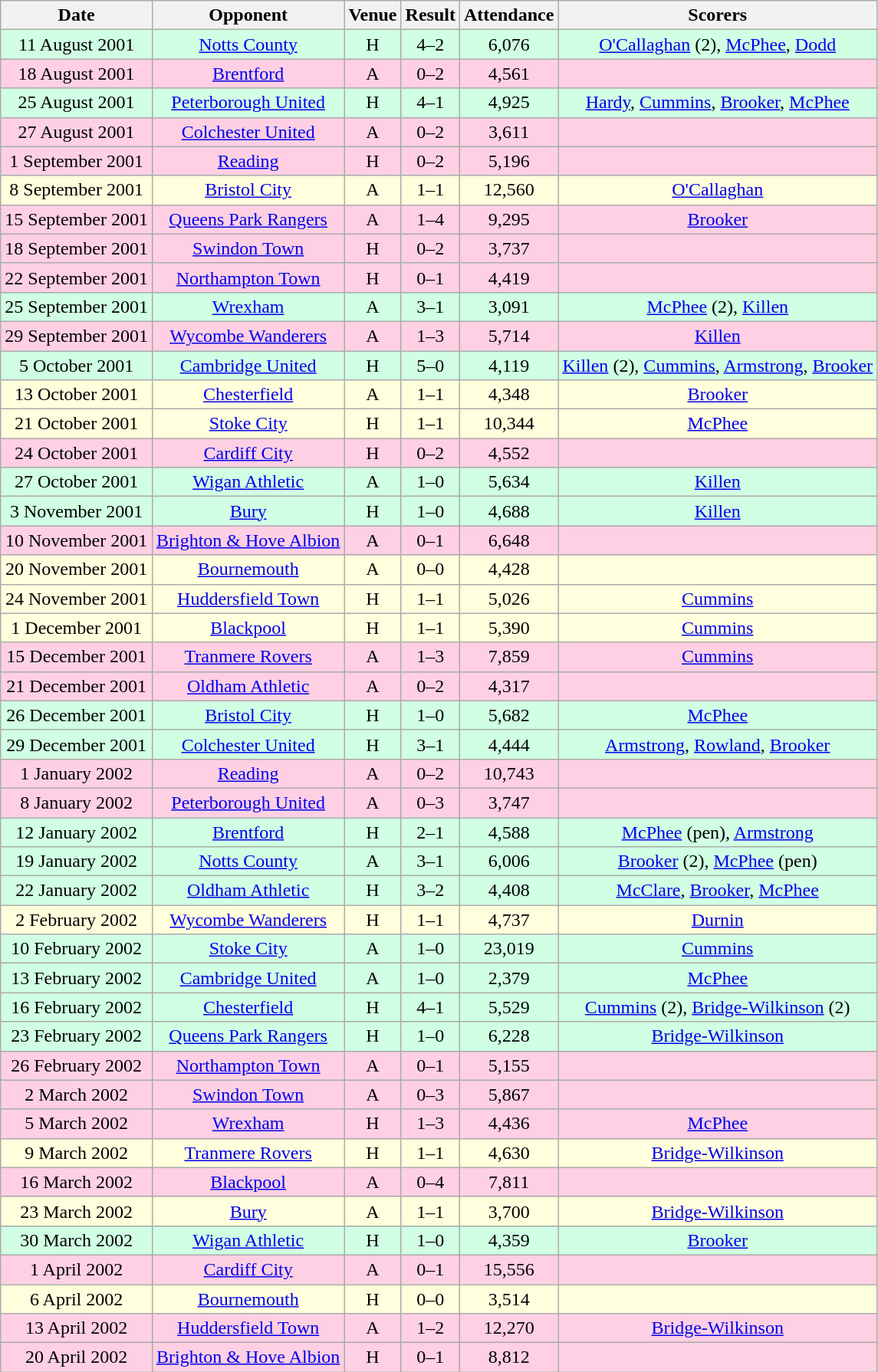<table class="wikitable sortable" style="font-size:100%; text-align:center">
<tr>
<th>Date</th>
<th>Opponent</th>
<th>Venue</th>
<th>Result</th>
<th>Attendance</th>
<th>Scorers</th>
</tr>
<tr style="background-color: #d0ffe3;">
<td>11 August 2001</td>
<td><a href='#'>Notts County</a></td>
<td>H</td>
<td>4–2</td>
<td>6,076</td>
<td><a href='#'>O'Callaghan</a> (2), <a href='#'>McPhee</a>, <a href='#'>Dodd</a></td>
</tr>
<tr style="background-color: #ffd0e3;">
<td>18 August 2001</td>
<td><a href='#'>Brentford</a></td>
<td>A</td>
<td>0–2</td>
<td>4,561</td>
<td></td>
</tr>
<tr style="background-color: #d0ffe3;">
<td>25 August 2001</td>
<td><a href='#'>Peterborough United</a></td>
<td>H</td>
<td>4–1</td>
<td>4,925</td>
<td><a href='#'>Hardy</a>, <a href='#'>Cummins</a>, <a href='#'>Brooker</a>, <a href='#'>McPhee</a></td>
</tr>
<tr style="background-color: #ffd0e3;">
<td>27 August 2001</td>
<td><a href='#'>Colchester United</a></td>
<td>A</td>
<td>0–2</td>
<td>3,611</td>
<td></td>
</tr>
<tr style="background-color: #ffd0e3;">
<td>1 September 2001</td>
<td><a href='#'>Reading</a></td>
<td>H</td>
<td>0–2</td>
<td>5,196</td>
<td></td>
</tr>
<tr style="background-color: #ffffdd;">
<td>8 September 2001</td>
<td><a href='#'>Bristol City</a></td>
<td>A</td>
<td>1–1</td>
<td>12,560</td>
<td><a href='#'>O'Callaghan</a></td>
</tr>
<tr style="background-color: #ffd0e3;">
<td>15 September 2001</td>
<td><a href='#'>Queens Park Rangers</a></td>
<td>A</td>
<td>1–4</td>
<td>9,295</td>
<td><a href='#'>Brooker</a></td>
</tr>
<tr style="background-color: #ffd0e3;">
<td>18 September 2001</td>
<td><a href='#'>Swindon Town</a></td>
<td>H</td>
<td>0–2</td>
<td>3,737</td>
<td></td>
</tr>
<tr style="background-color: #ffd0e3;">
<td>22 September 2001</td>
<td><a href='#'>Northampton Town</a></td>
<td>H</td>
<td>0–1</td>
<td>4,419</td>
<td></td>
</tr>
<tr style="background-color: #d0ffe3;">
<td>25 September 2001</td>
<td><a href='#'>Wrexham</a></td>
<td>A</td>
<td>3–1</td>
<td>3,091</td>
<td><a href='#'>McPhee</a> (2), <a href='#'>Killen</a></td>
</tr>
<tr style="background-color: #ffd0e3;">
<td>29 September 2001</td>
<td><a href='#'>Wycombe Wanderers</a></td>
<td>A</td>
<td>1–3</td>
<td>5,714</td>
<td><a href='#'>Killen</a></td>
</tr>
<tr style="background-color: #d0ffe3;">
<td>5 October 2001</td>
<td><a href='#'>Cambridge United</a></td>
<td>H</td>
<td>5–0</td>
<td>4,119</td>
<td><a href='#'>Killen</a> (2), <a href='#'>Cummins</a>, <a href='#'>Armstrong</a>, <a href='#'>Brooker</a></td>
</tr>
<tr style="background-color: #ffffdd;">
<td>13 October 2001</td>
<td><a href='#'>Chesterfield</a></td>
<td>A</td>
<td>1–1</td>
<td>4,348</td>
<td><a href='#'>Brooker</a></td>
</tr>
<tr style="background-color: #ffffdd;">
<td>21 October 2001</td>
<td><a href='#'>Stoke City</a></td>
<td>H</td>
<td>1–1</td>
<td>10,344</td>
<td><a href='#'>McPhee</a></td>
</tr>
<tr style="background-color: #ffd0e3;">
<td>24 October 2001</td>
<td><a href='#'>Cardiff City</a></td>
<td>H</td>
<td>0–2</td>
<td>4,552</td>
<td></td>
</tr>
<tr style="background-color: #d0ffe3;">
<td>27 October 2001</td>
<td><a href='#'>Wigan Athletic</a></td>
<td>A</td>
<td>1–0</td>
<td>5,634</td>
<td><a href='#'>Killen</a></td>
</tr>
<tr style="background-color: #d0ffe3;">
<td>3 November 2001</td>
<td><a href='#'>Bury</a></td>
<td>H</td>
<td>1–0</td>
<td>4,688</td>
<td><a href='#'>Killen</a></td>
</tr>
<tr style="background-color: #ffd0e3;">
<td>10 November 2001</td>
<td><a href='#'>Brighton & Hove Albion</a></td>
<td>A</td>
<td>0–1</td>
<td>6,648</td>
<td></td>
</tr>
<tr style="background-color: #ffffdd;">
<td>20 November 2001</td>
<td><a href='#'>Bournemouth</a></td>
<td>A</td>
<td>0–0</td>
<td>4,428</td>
<td></td>
</tr>
<tr style="background-color: #ffffdd;">
<td>24 November 2001</td>
<td><a href='#'>Huddersfield Town</a></td>
<td>H</td>
<td>1–1</td>
<td>5,026</td>
<td><a href='#'>Cummins</a></td>
</tr>
<tr style="background-color: #ffffdd;">
<td>1 December 2001</td>
<td><a href='#'>Blackpool</a></td>
<td>H</td>
<td>1–1</td>
<td>5,390</td>
<td><a href='#'>Cummins</a></td>
</tr>
<tr style="background-color: #ffd0e3;">
<td>15 December 2001</td>
<td><a href='#'>Tranmere Rovers</a></td>
<td>A</td>
<td>1–3</td>
<td>7,859</td>
<td><a href='#'>Cummins</a></td>
</tr>
<tr style="background-color: #ffd0e3;">
<td>21 December 2001</td>
<td><a href='#'>Oldham Athletic</a></td>
<td>A</td>
<td>0–2</td>
<td>4,317</td>
<td></td>
</tr>
<tr style="background-color: #d0ffe3;">
<td>26 December 2001</td>
<td><a href='#'>Bristol City</a></td>
<td>H</td>
<td>1–0</td>
<td>5,682</td>
<td><a href='#'>McPhee</a></td>
</tr>
<tr style="background-color: #d0ffe3;">
<td>29 December 2001</td>
<td><a href='#'>Colchester United</a></td>
<td>H</td>
<td>3–1</td>
<td>4,444</td>
<td><a href='#'>Armstrong</a>, <a href='#'>Rowland</a>, <a href='#'>Brooker</a></td>
</tr>
<tr style="background-color: #ffd0e3;">
<td>1 January 2002</td>
<td><a href='#'>Reading</a></td>
<td>A</td>
<td>0–2</td>
<td>10,743</td>
<td></td>
</tr>
<tr style="background-color: #ffd0e3;">
<td>8 January 2002</td>
<td><a href='#'>Peterborough United</a></td>
<td>A</td>
<td>0–3</td>
<td>3,747</td>
<td></td>
</tr>
<tr style="background-color: #d0ffe3;">
<td>12 January 2002</td>
<td><a href='#'>Brentford</a></td>
<td>H</td>
<td>2–1</td>
<td>4,588</td>
<td><a href='#'>McPhee</a> (pen), <a href='#'>Armstrong</a></td>
</tr>
<tr style="background-color: #d0ffe3;">
<td>19 January 2002</td>
<td><a href='#'>Notts County</a></td>
<td>A</td>
<td>3–1</td>
<td>6,006</td>
<td><a href='#'>Brooker</a> (2), <a href='#'>McPhee</a> (pen)</td>
</tr>
<tr style="background-color: #d0ffe3;">
<td>22 January 2002</td>
<td><a href='#'>Oldham Athletic</a></td>
<td>H</td>
<td>3–2</td>
<td>4,408</td>
<td><a href='#'>McClare</a>, <a href='#'>Brooker</a>, <a href='#'>McPhee</a></td>
</tr>
<tr style="background-color: #ffffdd;">
<td>2 February 2002</td>
<td><a href='#'>Wycombe Wanderers</a></td>
<td>H</td>
<td>1–1</td>
<td>4,737</td>
<td><a href='#'>Durnin</a></td>
</tr>
<tr style="background-color: #d0ffe3;">
<td>10 February 2002</td>
<td><a href='#'>Stoke City</a></td>
<td>A</td>
<td>1–0</td>
<td>23,019</td>
<td><a href='#'>Cummins</a></td>
</tr>
<tr style="background-color: #d0ffe3;">
<td>13 February 2002</td>
<td><a href='#'>Cambridge United</a></td>
<td>A</td>
<td>1–0</td>
<td>2,379</td>
<td><a href='#'>McPhee</a></td>
</tr>
<tr style="background-color: #d0ffe3;">
<td>16 February 2002</td>
<td><a href='#'>Chesterfield</a></td>
<td>H</td>
<td>4–1</td>
<td>5,529</td>
<td><a href='#'>Cummins</a> (2), <a href='#'>Bridge-Wilkinson</a> (2)</td>
</tr>
<tr style="background-color: #d0ffe3;">
<td>23 February 2002</td>
<td><a href='#'>Queens Park Rangers</a></td>
<td>H</td>
<td>1–0</td>
<td>6,228</td>
<td><a href='#'>Bridge-Wilkinson</a></td>
</tr>
<tr style="background-color: #ffd0e3;">
<td>26 February 2002</td>
<td><a href='#'>Northampton Town</a></td>
<td>A</td>
<td>0–1</td>
<td>5,155</td>
<td></td>
</tr>
<tr style="background-color: #ffd0e3;">
<td>2 March 2002</td>
<td><a href='#'>Swindon Town</a></td>
<td>A</td>
<td>0–3</td>
<td>5,867</td>
<td></td>
</tr>
<tr style="background-color: #ffd0e3;">
<td>5 March 2002</td>
<td><a href='#'>Wrexham</a></td>
<td>H</td>
<td>1–3</td>
<td>4,436</td>
<td><a href='#'>McPhee</a></td>
</tr>
<tr style="background-color: #ffffdd;">
<td>9 March 2002</td>
<td><a href='#'>Tranmere Rovers</a></td>
<td>H</td>
<td>1–1</td>
<td>4,630</td>
<td><a href='#'>Bridge-Wilkinson</a></td>
</tr>
<tr style="background-color: #ffd0e3;">
<td>16 March 2002</td>
<td><a href='#'>Blackpool</a></td>
<td>A</td>
<td>0–4</td>
<td>7,811</td>
<td></td>
</tr>
<tr style="background-color: #ffffdd;">
<td>23 March 2002</td>
<td><a href='#'>Bury</a></td>
<td>A</td>
<td>1–1</td>
<td>3,700</td>
<td><a href='#'>Bridge-Wilkinson</a></td>
</tr>
<tr style="background-color: #d0ffe3;">
<td>30 March 2002</td>
<td><a href='#'>Wigan Athletic</a></td>
<td>H</td>
<td>1–0</td>
<td>4,359</td>
<td><a href='#'>Brooker</a></td>
</tr>
<tr style="background-color: #ffd0e3;">
<td>1 April 2002</td>
<td><a href='#'>Cardiff City</a></td>
<td>A</td>
<td>0–1</td>
<td>15,556</td>
<td></td>
</tr>
<tr style="background-color: #ffffdd;">
<td>6 April 2002</td>
<td><a href='#'>Bournemouth</a></td>
<td>H</td>
<td>0–0</td>
<td>3,514</td>
<td></td>
</tr>
<tr style="background-color: #ffd0e3;">
<td>13 April 2002</td>
<td><a href='#'>Huddersfield Town</a></td>
<td>A</td>
<td>1–2</td>
<td>12,270</td>
<td><a href='#'>Bridge-Wilkinson</a></td>
</tr>
<tr style="background-color: #ffd0e3;">
<td>20 April 2002</td>
<td><a href='#'>Brighton & Hove Albion</a></td>
<td>H</td>
<td>0–1</td>
<td>8,812</td>
<td></td>
</tr>
</table>
